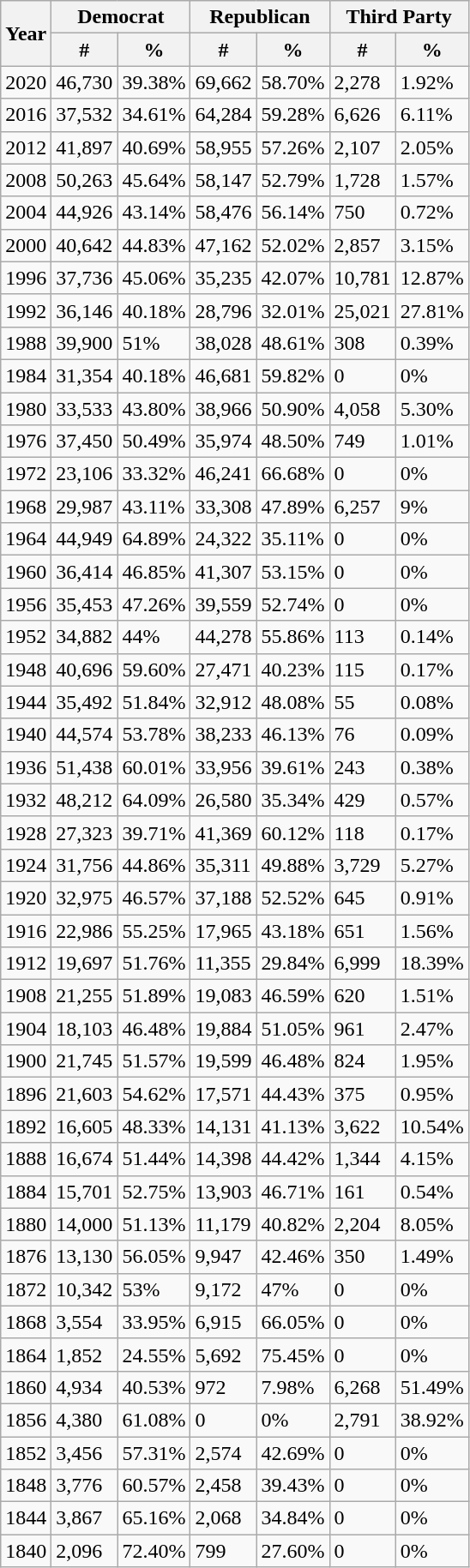<table class="wikitable sortable">
<tr>
<th rowspan="2">Year</th>
<th colspan="2">Democrat</th>
<th colspan="2">Republican</th>
<th colspan="2">Third Party</th>
</tr>
<tr>
<th>#</th>
<th>%</th>
<th>#</th>
<th>%</th>
<th>#</th>
<th>%</th>
</tr>
<tr>
<td>2020</td>
<td>46,730</td>
<td>39.38%</td>
<td>69,662</td>
<td>58.70%</td>
<td>2,278</td>
<td>1.92%</td>
</tr>
<tr>
<td>2016</td>
<td>37,532</td>
<td>34.61%</td>
<td>64,284</td>
<td>59.28%</td>
<td>6,626</td>
<td>6.11%</td>
</tr>
<tr>
<td>2012</td>
<td>41,897</td>
<td>40.69%</td>
<td>58,955</td>
<td>57.26%</td>
<td>2,107</td>
<td>2.05%</td>
</tr>
<tr>
<td>2008</td>
<td>50,263</td>
<td>45.64%</td>
<td>58,147</td>
<td>52.79%</td>
<td>1,728</td>
<td>1.57%</td>
</tr>
<tr>
<td>2004</td>
<td>44,926</td>
<td>43.14%</td>
<td>58,476</td>
<td>56.14%</td>
<td>750</td>
<td>0.72%</td>
</tr>
<tr>
<td>2000</td>
<td>40,642</td>
<td>44.83%</td>
<td>47,162</td>
<td>52.02%</td>
<td>2,857</td>
<td>3.15%</td>
</tr>
<tr>
<td>1996</td>
<td>37,736</td>
<td>45.06%</td>
<td>35,235</td>
<td>42.07%</td>
<td>10,781</td>
<td>12.87%</td>
</tr>
<tr>
<td>1992</td>
<td>36,146</td>
<td>40.18%</td>
<td>28,796</td>
<td>32.01%</td>
<td>25,021</td>
<td>27.81%</td>
</tr>
<tr>
<td>1988</td>
<td>39,900</td>
<td>51%</td>
<td>38,028</td>
<td>48.61%</td>
<td>308</td>
<td>0.39%</td>
</tr>
<tr>
<td>1984</td>
<td>31,354</td>
<td>40.18%</td>
<td>46,681</td>
<td>59.82%</td>
<td>0</td>
<td>0%</td>
</tr>
<tr>
<td>1980</td>
<td>33,533</td>
<td>43.80%</td>
<td>38,966</td>
<td>50.90%</td>
<td>4,058</td>
<td>5.30%</td>
</tr>
<tr>
<td>1976</td>
<td>37,450</td>
<td>50.49%</td>
<td>35,974</td>
<td>48.50%</td>
<td>749</td>
<td>1.01%</td>
</tr>
<tr>
<td>1972</td>
<td>23,106</td>
<td>33.32%</td>
<td>46,241</td>
<td>66.68%</td>
<td>0</td>
<td>0%</td>
</tr>
<tr>
<td>1968</td>
<td>29,987</td>
<td>43.11%</td>
<td>33,308</td>
<td>47.89%</td>
<td>6,257</td>
<td>9%</td>
</tr>
<tr>
<td>1964</td>
<td>44,949</td>
<td>64.89%</td>
<td>24,322</td>
<td>35.11%</td>
<td>0</td>
<td>0%</td>
</tr>
<tr>
<td>1960</td>
<td>36,414</td>
<td>46.85%</td>
<td>41,307</td>
<td>53.15%</td>
<td>0</td>
<td>0%</td>
</tr>
<tr>
<td>1956</td>
<td>35,453</td>
<td>47.26%</td>
<td>39,559</td>
<td>52.74%</td>
<td>0</td>
<td>0%</td>
</tr>
<tr>
<td>1952</td>
<td>34,882</td>
<td>44%</td>
<td>44,278</td>
<td>55.86%</td>
<td>113</td>
<td>0.14%</td>
</tr>
<tr>
<td>1948</td>
<td>40,696</td>
<td>59.60%</td>
<td>27,471</td>
<td>40.23%</td>
<td>115</td>
<td>0.17%</td>
</tr>
<tr>
<td>1944</td>
<td>35,492</td>
<td>51.84%</td>
<td>32,912</td>
<td>48.08%</td>
<td>55</td>
<td>0.08%</td>
</tr>
<tr>
<td>1940</td>
<td>44,574</td>
<td>53.78%</td>
<td>38,233</td>
<td>46.13%</td>
<td>76</td>
<td>0.09%</td>
</tr>
<tr>
<td>1936</td>
<td>51,438</td>
<td>60.01%</td>
<td>33,956</td>
<td>39.61%</td>
<td>243</td>
<td>0.38%</td>
</tr>
<tr>
<td>1932</td>
<td>48,212</td>
<td>64.09%</td>
<td>26,580</td>
<td>35.34%</td>
<td>429</td>
<td>0.57%</td>
</tr>
<tr>
<td>1928</td>
<td>27,323</td>
<td>39.71%</td>
<td>41,369</td>
<td>60.12%</td>
<td>118</td>
<td>0.17%</td>
</tr>
<tr>
<td>1924</td>
<td>31,756</td>
<td>44.86%</td>
<td>35,311</td>
<td>49.88%</td>
<td>3,729</td>
<td>5.27%</td>
</tr>
<tr>
<td>1920</td>
<td>32,975</td>
<td>46.57%</td>
<td>37,188</td>
<td>52.52%</td>
<td>645</td>
<td>0.91%</td>
</tr>
<tr>
<td>1916</td>
<td>22,986</td>
<td>55.25%</td>
<td>17,965</td>
<td>43.18%</td>
<td>651</td>
<td>1.56%</td>
</tr>
<tr>
<td>1912</td>
<td>19,697</td>
<td>51.76%</td>
<td>11,355</td>
<td>29.84%</td>
<td>6,999</td>
<td>18.39%</td>
</tr>
<tr>
<td>1908</td>
<td>21,255</td>
<td>51.89%</td>
<td>19,083</td>
<td>46.59%</td>
<td>620</td>
<td>1.51%</td>
</tr>
<tr>
<td>1904</td>
<td>18,103</td>
<td>46.48%</td>
<td>19,884</td>
<td>51.05%</td>
<td>961</td>
<td>2.47%</td>
</tr>
<tr>
<td>1900</td>
<td>21,745</td>
<td>51.57%</td>
<td>19,599</td>
<td>46.48%</td>
<td>824</td>
<td>1.95%</td>
</tr>
<tr>
<td>1896</td>
<td>21,603</td>
<td>54.62%</td>
<td>17,571</td>
<td>44.43%</td>
<td>375</td>
<td>0.95%</td>
</tr>
<tr>
<td>1892</td>
<td>16,605</td>
<td>48.33%</td>
<td>14,131</td>
<td>41.13%</td>
<td>3,622</td>
<td>10.54%</td>
</tr>
<tr>
<td>1888</td>
<td>16,674</td>
<td>51.44%</td>
<td>14,398</td>
<td>44.42%</td>
<td>1,344</td>
<td>4.15%</td>
</tr>
<tr>
<td>1884</td>
<td>15,701</td>
<td>52.75%</td>
<td>13,903</td>
<td>46.71%</td>
<td>161</td>
<td>0.54%</td>
</tr>
<tr>
<td>1880</td>
<td>14,000</td>
<td>51.13%</td>
<td>11,179</td>
<td>40.82%</td>
<td>2,204</td>
<td>8.05%</td>
</tr>
<tr>
<td>1876</td>
<td>13,130</td>
<td>56.05%</td>
<td>9,947</td>
<td>42.46%</td>
<td>350</td>
<td>1.49%</td>
</tr>
<tr>
<td>1872</td>
<td>10,342</td>
<td>53%</td>
<td>9,172</td>
<td>47%</td>
<td>0</td>
<td>0%</td>
</tr>
<tr>
<td>1868</td>
<td>3,554</td>
<td>33.95%</td>
<td>6,915</td>
<td>66.05%</td>
<td>0</td>
<td>0%</td>
</tr>
<tr>
<td>1864</td>
<td>1,852</td>
<td>24.55%</td>
<td>5,692</td>
<td>75.45%</td>
<td>0</td>
<td>0%</td>
</tr>
<tr>
<td>1860</td>
<td>4,934</td>
<td>40.53%</td>
<td>972</td>
<td>7.98%</td>
<td>6,268</td>
<td>51.49%</td>
</tr>
<tr>
<td>1856</td>
<td>4,380</td>
<td>61.08%</td>
<td>0</td>
<td>0%</td>
<td>2,791</td>
<td>38.92%</td>
</tr>
<tr>
<td>1852</td>
<td>3,456</td>
<td>57.31%</td>
<td>2,574</td>
<td>42.69%</td>
<td>0</td>
<td>0%</td>
</tr>
<tr>
<td>1848</td>
<td>3,776</td>
<td>60.57%</td>
<td>2,458</td>
<td>39.43%</td>
<td>0</td>
<td>0%</td>
</tr>
<tr>
<td>1844</td>
<td>3,867</td>
<td>65.16%</td>
<td>2,068</td>
<td>34.84%</td>
<td>0</td>
<td>0%</td>
</tr>
<tr>
<td>1840</td>
<td>2,096</td>
<td>72.40%</td>
<td>799</td>
<td>27.60%</td>
<td>0</td>
<td>0%</td>
</tr>
</table>
